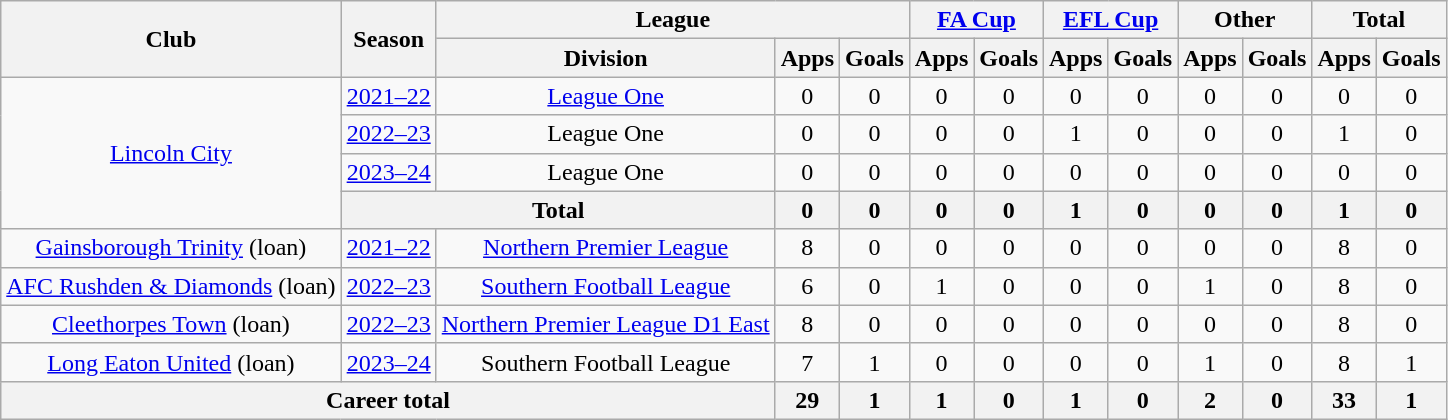<table class="wikitable" style="text-align:center;">
<tr>
<th rowspan="2">Club</th>
<th rowspan="2">Season</th>
<th colspan="3">League</th>
<th colspan="2"><a href='#'>FA Cup</a></th>
<th colspan="2"><a href='#'>EFL Cup</a></th>
<th colspan="2">Other</th>
<th colspan="2">Total</th>
</tr>
<tr>
<th>Division</th>
<th>Apps</th>
<th>Goals</th>
<th>Apps</th>
<th>Goals</th>
<th>Apps</th>
<th>Goals</th>
<th>Apps</th>
<th>Goals</th>
<th>Apps</th>
<th>Goals</th>
</tr>
<tr>
<td rowspan=4><a href='#'>Lincoln City</a></td>
<td><a href='#'>2021–22</a></td>
<td><a href='#'>League One</a></td>
<td>0</td>
<td>0</td>
<td>0</td>
<td>0</td>
<td>0</td>
<td>0</td>
<td>0</td>
<td>0</td>
<td>0</td>
<td>0</td>
</tr>
<tr>
<td><a href='#'>2022–23</a></td>
<td>League One</td>
<td>0</td>
<td>0</td>
<td>0</td>
<td>0</td>
<td>1</td>
<td>0</td>
<td>0</td>
<td>0</td>
<td>1</td>
<td>0</td>
</tr>
<tr>
<td><a href='#'>2023–24</a></td>
<td>League One</td>
<td>0</td>
<td>0</td>
<td>0</td>
<td>0</td>
<td>0</td>
<td>0</td>
<td>0</td>
<td>0</td>
<td>0</td>
<td>0</td>
</tr>
<tr>
<th colspan="2">Total</th>
<th>0</th>
<th>0</th>
<th>0</th>
<th>0</th>
<th>1</th>
<th>0</th>
<th>0</th>
<th>0</th>
<th>1</th>
<th>0</th>
</tr>
<tr>
<td><a href='#'>Gainsborough Trinity</a> (loan)</td>
<td><a href='#'>2021–22</a></td>
<td><a href='#'>Northern Premier League</a></td>
<td>8</td>
<td>0</td>
<td>0</td>
<td>0</td>
<td>0</td>
<td>0</td>
<td>0</td>
<td>0</td>
<td>8</td>
<td>0</td>
</tr>
<tr>
<td><a href='#'>AFC Rushden & Diamonds</a> (loan)</td>
<td><a href='#'>2022–23</a></td>
<td><a href='#'>Southern Football League</a></td>
<td>6</td>
<td>0</td>
<td>1</td>
<td>0</td>
<td>0</td>
<td>0</td>
<td>1</td>
<td>0</td>
<td>8</td>
<td>0</td>
</tr>
<tr>
<td><a href='#'>Cleethorpes Town</a> (loan)</td>
<td><a href='#'>2022–23</a></td>
<td><a href='#'>Northern Premier League D1 East</a></td>
<td>8</td>
<td>0</td>
<td>0</td>
<td>0</td>
<td>0</td>
<td>0</td>
<td>0</td>
<td>0</td>
<td>8</td>
<td>0</td>
</tr>
<tr>
<td><a href='#'>Long Eaton United</a> (loan)</td>
<td><a href='#'>2023–24</a></td>
<td>Southern Football League</td>
<td>7</td>
<td>1</td>
<td>0</td>
<td>0</td>
<td>0</td>
<td>0</td>
<td>1</td>
<td>0</td>
<td>8</td>
<td>1</td>
</tr>
<tr>
<th colspan="3">Career total</th>
<th>29</th>
<th>1</th>
<th>1</th>
<th>0</th>
<th>1</th>
<th>0</th>
<th>2</th>
<th>0</th>
<th>33</th>
<th>1</th>
</tr>
</table>
